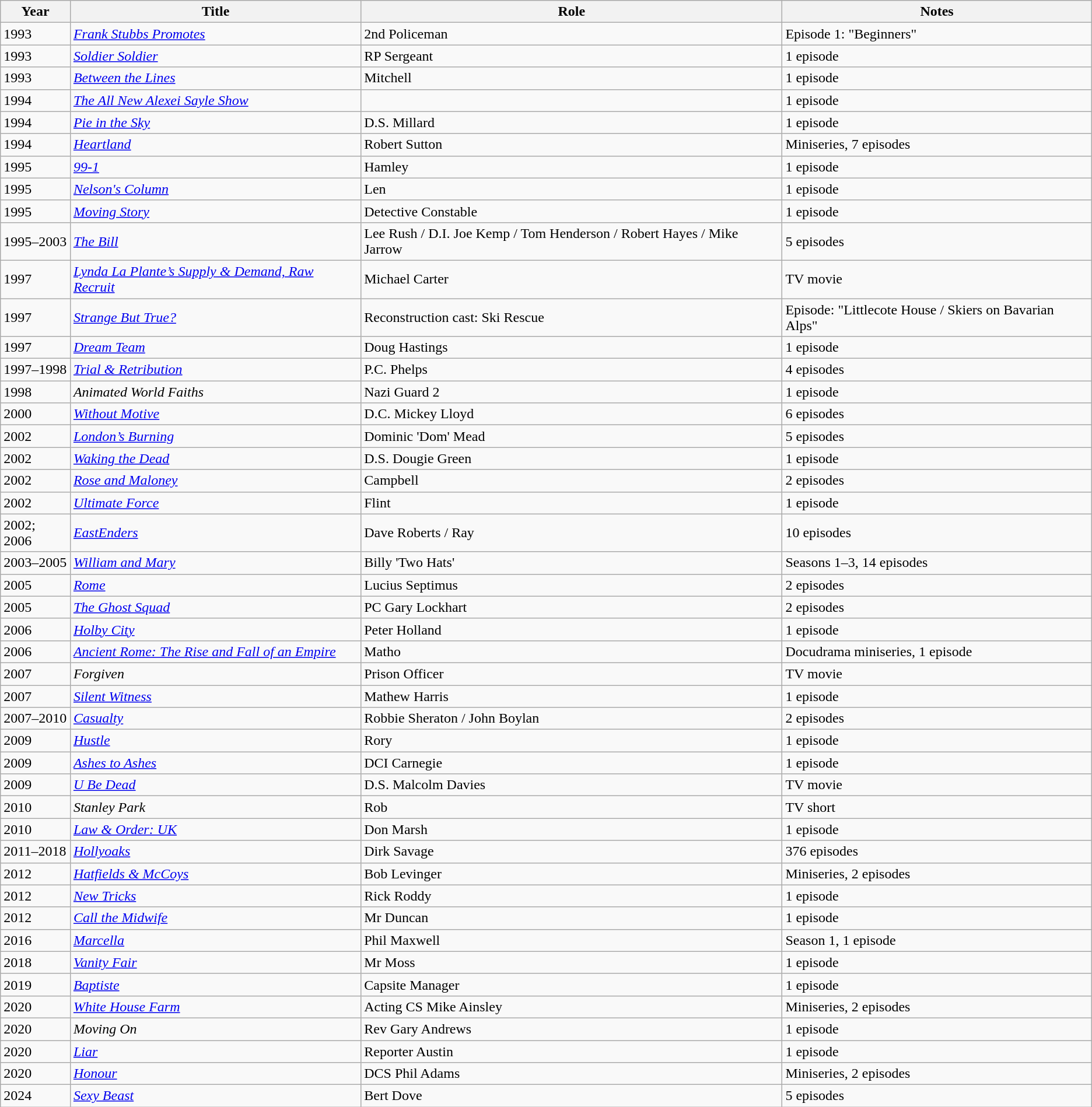<table class=wikitable>
<tr>
<th>Year</th>
<th>Title</th>
<th>Role</th>
<th>Notes</th>
</tr>
<tr>
<td>1993</td>
<td><em><a href='#'>Frank Stubbs Promotes</a></em></td>
<td>2nd Policeman</td>
<td>Episode 1: "Beginners"</td>
</tr>
<tr>
<td>1993</td>
<td><em><a href='#'>Soldier Soldier</a></em></td>
<td>RP Sergeant</td>
<td>1 episode</td>
</tr>
<tr>
<td>1993</td>
<td><em><a href='#'>Between the Lines</a></em></td>
<td>Mitchell</td>
<td>1 episode</td>
</tr>
<tr>
<td>1994</td>
<td><em><a href='#'>The All New Alexei Sayle Show</a></em></td>
<td></td>
<td>1 episode</td>
</tr>
<tr>
<td>1994</td>
<td><em><a href='#'>Pie in the Sky</a></em></td>
<td>D.S. Millard</td>
<td>1 episode</td>
</tr>
<tr>
<td>1994</td>
<td><em><a href='#'>Heartland</a></em></td>
<td>Robert Sutton</td>
<td>Miniseries, 7 episodes</td>
</tr>
<tr>
<td>1995</td>
<td><em><a href='#'>99-1</a></em></td>
<td>Hamley</td>
<td>1 episode</td>
</tr>
<tr>
<td>1995</td>
<td><em><a href='#'>Nelson's Column</a></em></td>
<td>Len</td>
<td>1 episode</td>
</tr>
<tr>
<td>1995</td>
<td><em><a href='#'>Moving Story</a></em></td>
<td>Detective Constable</td>
<td>1 episode</td>
</tr>
<tr>
<td>1995–2003</td>
<td><em><a href='#'>The Bill</a></em></td>
<td>Lee Rush / D.I. Joe Kemp / Tom Henderson / Robert Hayes / Mike Jarrow</td>
<td>5 episodes</td>
</tr>
<tr>
<td>1997</td>
<td><em><a href='#'>Lynda La Plante’s Supply & Demand, Raw Recruit</a></em></td>
<td>Michael Carter</td>
<td>TV movie</td>
</tr>
<tr>
<td>1997</td>
<td><em><a href='#'>Strange But True?</a></em></td>
<td>Reconstruction cast: Ski Rescue</td>
<td>Episode: "Littlecote House / Skiers on Bavarian Alps"</td>
</tr>
<tr>
<td>1997</td>
<td><em><a href='#'>Dream Team</a></em></td>
<td>Doug Hastings</td>
<td>1 episode</td>
</tr>
<tr>
<td>1997–1998</td>
<td><em><a href='#'>Trial & Retribution</a></em></td>
<td>P.C. Phelps</td>
<td>4 episodes</td>
</tr>
<tr>
<td>1998</td>
<td><em>Animated World Faiths</em></td>
<td>Nazi Guard 2</td>
<td>1 episode</td>
</tr>
<tr>
<td>2000</td>
<td><em><a href='#'>Without Motive</a></em></td>
<td>D.C. Mickey Lloyd</td>
<td>6 episodes</td>
</tr>
<tr>
<td>2002</td>
<td><em><a href='#'>London’s Burning</a></em></td>
<td>Dominic 'Dom' Mead</td>
<td>5 episodes</td>
</tr>
<tr>
<td>2002</td>
<td><em><a href='#'>Waking the Dead</a></em></td>
<td>D.S. Dougie Green</td>
<td>1 episode</td>
</tr>
<tr>
<td>2002</td>
<td><em><a href='#'>Rose and Maloney</a></em></td>
<td>Campbell</td>
<td>2 episodes</td>
</tr>
<tr>
<td>2002</td>
<td><em><a href='#'>Ultimate Force</a></em></td>
<td>Flint</td>
<td>1 episode</td>
</tr>
<tr>
<td>2002; 2006</td>
<td><em><a href='#'>EastEnders</a></em></td>
<td>Dave Roberts / Ray</td>
<td>10 episodes</td>
</tr>
<tr>
<td>2003–2005</td>
<td><em><a href='#'>William and Mary</a></em></td>
<td>Billy 'Two Hats'</td>
<td>Seasons 1–3, 14 episodes</td>
</tr>
<tr>
<td>2005</td>
<td><em><a href='#'>Rome</a></em></td>
<td>Lucius Septimus</td>
<td>2 episodes</td>
</tr>
<tr>
<td>2005</td>
<td><em><a href='#'>The Ghost Squad</a></em></td>
<td>PC Gary Lockhart</td>
<td>2 episodes</td>
</tr>
<tr>
<td>2006</td>
<td><em><a href='#'>Holby City</a></em></td>
<td>Peter Holland</td>
<td>1 episode</td>
</tr>
<tr>
<td>2006</td>
<td><em><a href='#'>Ancient Rome: The Rise and Fall of an Empire</a></em></td>
<td>Matho</td>
<td>Docudrama miniseries, 1 episode</td>
</tr>
<tr>
<td>2007</td>
<td><em>Forgiven</em></td>
<td>Prison Officer</td>
<td>TV movie</td>
</tr>
<tr>
<td>2007</td>
<td><em><a href='#'>Silent Witness</a></em></td>
<td>Mathew Harris</td>
<td>1 episode</td>
</tr>
<tr>
<td>2007–2010</td>
<td><em><a href='#'>Casualty</a></em></td>
<td>Robbie Sheraton / John Boylan</td>
<td>2 episodes</td>
</tr>
<tr>
<td>2009</td>
<td><em><a href='#'>Hustle</a></em></td>
<td>Rory</td>
<td>1 episode</td>
</tr>
<tr>
<td>2009</td>
<td><em><a href='#'>Ashes to Ashes</a></em></td>
<td>DCI Carnegie</td>
<td>1 episode</td>
</tr>
<tr>
<td>2009</td>
<td><em><a href='#'>U Be Dead</a></em></td>
<td>D.S. Malcolm Davies</td>
<td>TV movie</td>
</tr>
<tr>
<td>2010</td>
<td><em>Stanley Park</em></td>
<td>Rob</td>
<td>TV short</td>
</tr>
<tr>
<td>2010</td>
<td><em><a href='#'>Law & Order: UK</a></em></td>
<td>Don Marsh</td>
<td>1 episode</td>
</tr>
<tr>
<td>2011–2018</td>
<td><em><a href='#'>Hollyoaks</a></em></td>
<td>Dirk Savage</td>
<td>376 episodes</td>
</tr>
<tr>
<td>2012</td>
<td><em><a href='#'>Hatfields & McCoys</a></em></td>
<td>Bob Levinger</td>
<td>Miniseries, 2 episodes</td>
</tr>
<tr>
<td>2012</td>
<td><em><a href='#'>New Tricks</a></em></td>
<td>Rick Roddy</td>
<td>1 episode</td>
</tr>
<tr>
<td>2012</td>
<td><em><a href='#'>Call the Midwife</a></em></td>
<td>Mr Duncan</td>
<td>1 episode</td>
</tr>
<tr>
<td>2016</td>
<td><em><a href='#'>Marcella</a></em></td>
<td>Phil Maxwell</td>
<td>Season 1, 1 episode</td>
</tr>
<tr>
<td>2018</td>
<td><em><a href='#'>Vanity Fair</a></em></td>
<td>Mr Moss</td>
<td>1 episode</td>
</tr>
<tr>
<td>2019</td>
<td><em><a href='#'>Baptiste</a></em></td>
<td>Capsite Manager</td>
<td>1 episode</td>
</tr>
<tr>
<td>2020</td>
<td><em><a href='#'>White House Farm</a></em></td>
<td>Acting CS Mike Ainsley</td>
<td>Miniseries, 2 episodes</td>
</tr>
<tr>
<td>2020</td>
<td><em>Moving On</em></td>
<td>Rev Gary Andrews</td>
<td>1 episode</td>
</tr>
<tr>
<td>2020</td>
<td><em><a href='#'>Liar</a></em></td>
<td>Reporter Austin</td>
<td>1 episode</td>
</tr>
<tr>
<td>2020</td>
<td><em><a href='#'>Honour</a></em></td>
<td>DCS Phil Adams</td>
<td>Miniseries, 2 episodes</td>
</tr>
<tr>
<td>2024</td>
<td><em><a href='#'>Sexy Beast</a></em></td>
<td>Bert Dove</td>
<td>5 episodes</td>
</tr>
</table>
